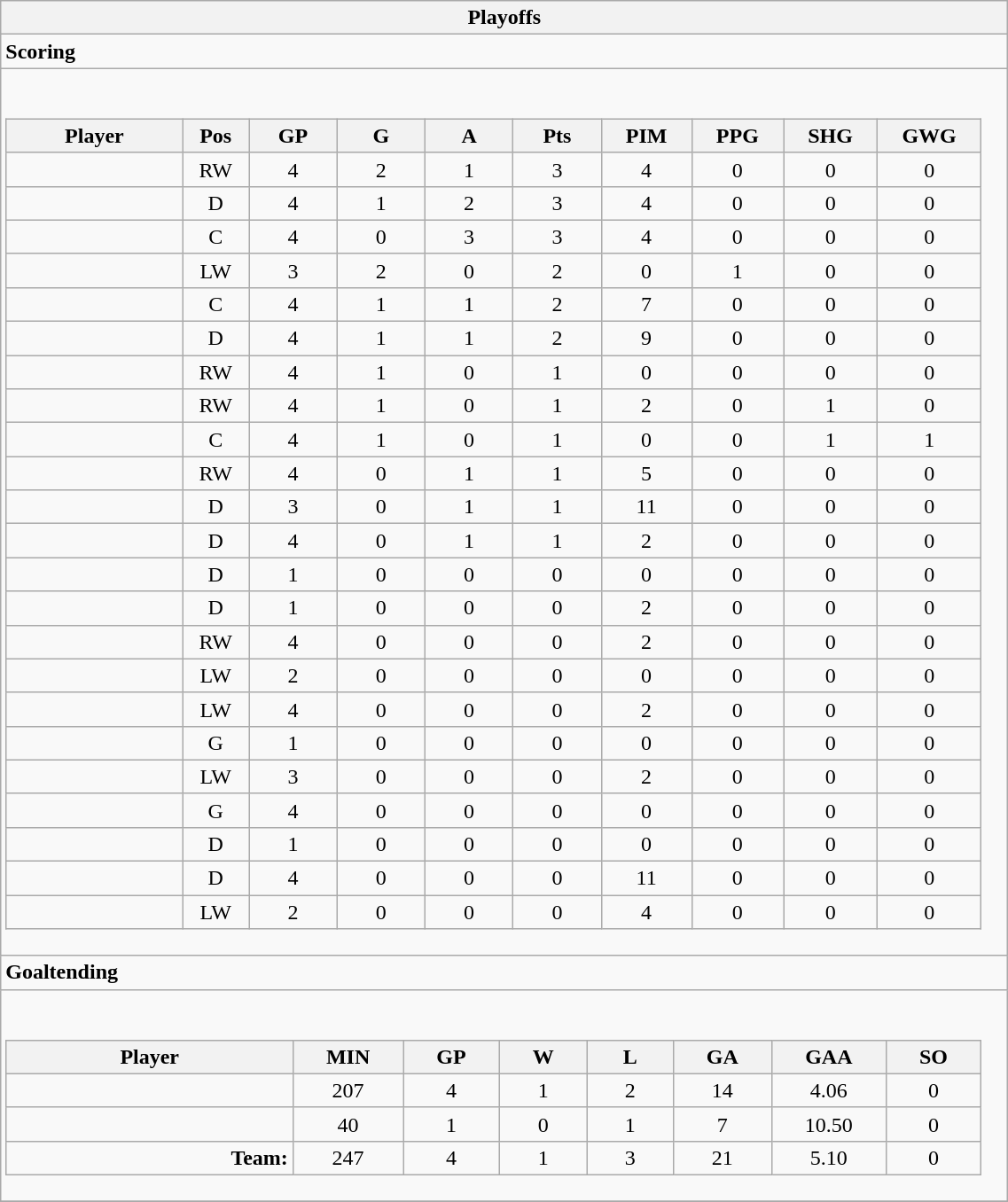<table class="wikitable collapsible " width="60%" border="1">
<tr>
<th>Playoffs</th>
</tr>
<tr>
<td class="tocccolors"><strong>Scoring</strong></td>
</tr>
<tr>
<td><br><table class="wikitable sortable">
<tr ALIGN="center">
<th bgcolor="#DDDDFF" width="10%">Player</th>
<th bgcolor="#DDDDFF" width="3%" title="Position">Pos</th>
<th bgcolor="#DDDDFF" width="5%" title="Games played">GP</th>
<th bgcolor="#DDDDFF" width="5%" title="Goals">G</th>
<th bgcolor="#DDDDFF" width="5%" title="Assists">A</th>
<th bgcolor="#DDDDFF" width="5%" title="Points">Pts</th>
<th bgcolor="#DDDDFF" width="5%" title="Penalties in Minutes">PIM</th>
<th bgcolor="#DDDDFF" width="5%" title="Power play goals">PPG</th>
<th bgcolor="#DDDDFF" width="5%" title="Short-handed goals">SHG</th>
<th bgcolor="#DDDDFF" width="5%" title="Game-winning goals">GWG</th>
</tr>
<tr align="center">
<td align="right"></td>
<td>RW</td>
<td>4</td>
<td>2</td>
<td>1</td>
<td>3</td>
<td>4</td>
<td>0</td>
<td>0</td>
<td>0</td>
</tr>
<tr align="center">
<td align="right"></td>
<td>D</td>
<td>4</td>
<td>1</td>
<td>2</td>
<td>3</td>
<td>4</td>
<td>0</td>
<td>0</td>
<td>0</td>
</tr>
<tr align="center">
<td align="right"></td>
<td>C</td>
<td>4</td>
<td>0</td>
<td>3</td>
<td>3</td>
<td>4</td>
<td>0</td>
<td>0</td>
<td>0</td>
</tr>
<tr align="center">
<td align="right"></td>
<td>LW</td>
<td>3</td>
<td>2</td>
<td>0</td>
<td>2</td>
<td>0</td>
<td>1</td>
<td>0</td>
<td>0</td>
</tr>
<tr align="center">
<td align="right"></td>
<td>C</td>
<td>4</td>
<td>1</td>
<td>1</td>
<td>2</td>
<td>7</td>
<td>0</td>
<td>0</td>
<td>0</td>
</tr>
<tr align="center">
<td align="right"></td>
<td>D</td>
<td>4</td>
<td>1</td>
<td>1</td>
<td>2</td>
<td>9</td>
<td>0</td>
<td>0</td>
<td>0</td>
</tr>
<tr align="center">
<td align="right"></td>
<td>RW</td>
<td>4</td>
<td>1</td>
<td>0</td>
<td>1</td>
<td>0</td>
<td>0</td>
<td>0</td>
<td>0</td>
</tr>
<tr align="center">
<td align="right"></td>
<td>RW</td>
<td>4</td>
<td>1</td>
<td>0</td>
<td>1</td>
<td>2</td>
<td>0</td>
<td>1</td>
<td>0</td>
</tr>
<tr align="center">
<td align="right"></td>
<td>C</td>
<td>4</td>
<td>1</td>
<td>0</td>
<td>1</td>
<td>0</td>
<td>0</td>
<td>1</td>
<td>1</td>
</tr>
<tr align="center">
<td align="right"></td>
<td>RW</td>
<td>4</td>
<td>0</td>
<td>1</td>
<td>1</td>
<td>5</td>
<td>0</td>
<td>0</td>
<td>0</td>
</tr>
<tr align="center">
<td align="right"></td>
<td>D</td>
<td>3</td>
<td>0</td>
<td>1</td>
<td>1</td>
<td>11</td>
<td>0</td>
<td>0</td>
<td>0</td>
</tr>
<tr align="center">
<td align="right"></td>
<td>D</td>
<td>4</td>
<td>0</td>
<td>1</td>
<td>1</td>
<td>2</td>
<td>0</td>
<td>0</td>
<td>0</td>
</tr>
<tr align="center">
<td align="right"></td>
<td>D</td>
<td>1</td>
<td>0</td>
<td>0</td>
<td>0</td>
<td>0</td>
<td>0</td>
<td>0</td>
<td>0</td>
</tr>
<tr align="center">
<td align="right"></td>
<td>D</td>
<td>1</td>
<td>0</td>
<td>0</td>
<td>0</td>
<td>2</td>
<td>0</td>
<td>0</td>
<td>0</td>
</tr>
<tr align="center">
<td align="right"></td>
<td>RW</td>
<td>4</td>
<td>0</td>
<td>0</td>
<td>0</td>
<td>2</td>
<td>0</td>
<td>0</td>
<td>0</td>
</tr>
<tr align="center">
<td align="right"></td>
<td>LW</td>
<td>2</td>
<td>0</td>
<td>0</td>
<td>0</td>
<td>0</td>
<td>0</td>
<td>0</td>
<td>0</td>
</tr>
<tr align="center">
<td align="right"></td>
<td>LW</td>
<td>4</td>
<td>0</td>
<td>0</td>
<td>0</td>
<td>2</td>
<td>0</td>
<td>0</td>
<td>0</td>
</tr>
<tr align="center">
<td align="right"></td>
<td>G</td>
<td>1</td>
<td>0</td>
<td>0</td>
<td>0</td>
<td>0</td>
<td>0</td>
<td>0</td>
<td>0</td>
</tr>
<tr align="center">
<td align="right"></td>
<td>LW</td>
<td>3</td>
<td>0</td>
<td>0</td>
<td>0</td>
<td>2</td>
<td>0</td>
<td>0</td>
<td>0</td>
</tr>
<tr align="center">
<td align="right"></td>
<td>G</td>
<td>4</td>
<td>0</td>
<td>0</td>
<td>0</td>
<td>0</td>
<td>0</td>
<td>0</td>
<td>0</td>
</tr>
<tr align="center">
<td align="right"></td>
<td>D</td>
<td>1</td>
<td>0</td>
<td>0</td>
<td>0</td>
<td>0</td>
<td>0</td>
<td>0</td>
<td>0</td>
</tr>
<tr align="center">
<td align="right"></td>
<td>D</td>
<td>4</td>
<td>0</td>
<td>0</td>
<td>0</td>
<td>11</td>
<td>0</td>
<td>0</td>
<td>0</td>
</tr>
<tr align="center">
<td align="right"></td>
<td>LW</td>
<td>2</td>
<td>0</td>
<td>0</td>
<td>0</td>
<td>4</td>
<td>0</td>
<td>0</td>
<td>0</td>
</tr>
</table>
</td>
</tr>
<tr>
<td class="toccolors"><strong>Goaltending</strong></td>
</tr>
<tr>
<td><br><table class="wikitable sortable">
<tr>
<th bgcolor="#DDDDFF" width="10%">Player</th>
<th width="3%" bgcolor="#DDDDFF" title="Minutes played">MIN</th>
<th width="3%" bgcolor="#DDDDFF" title="Games played in">GP</th>
<th width="3%" bgcolor="#DDDDFF" title="Wins">W</th>
<th width="3%" bgcolor="#DDDDFF"title="Losses">L</th>
<th width="3%" bgcolor="#DDDDFF" title="Goals against">GA</th>
<th width="3%" bgcolor="#DDDDFF" title="Goals against average">GAA</th>
<th width="3%" bgcolor="#DDDDFF" title="Shut-outs">SO</th>
</tr>
<tr align="center">
<td align="right"></td>
<td>207</td>
<td>4</td>
<td>1</td>
<td>2</td>
<td>14</td>
<td>4.06</td>
<td>0</td>
</tr>
<tr align="center">
<td align="right"></td>
<td>40</td>
<td>1</td>
<td>0</td>
<td>1</td>
<td>7</td>
<td>10.50</td>
<td>0</td>
</tr>
<tr align="center">
<td align="right"><strong>Team:</strong></td>
<td>247</td>
<td>4</td>
<td>1</td>
<td>3</td>
<td>21</td>
<td>5.10</td>
<td>0</td>
</tr>
</table>
</td>
</tr>
<tr>
</tr>
</table>
